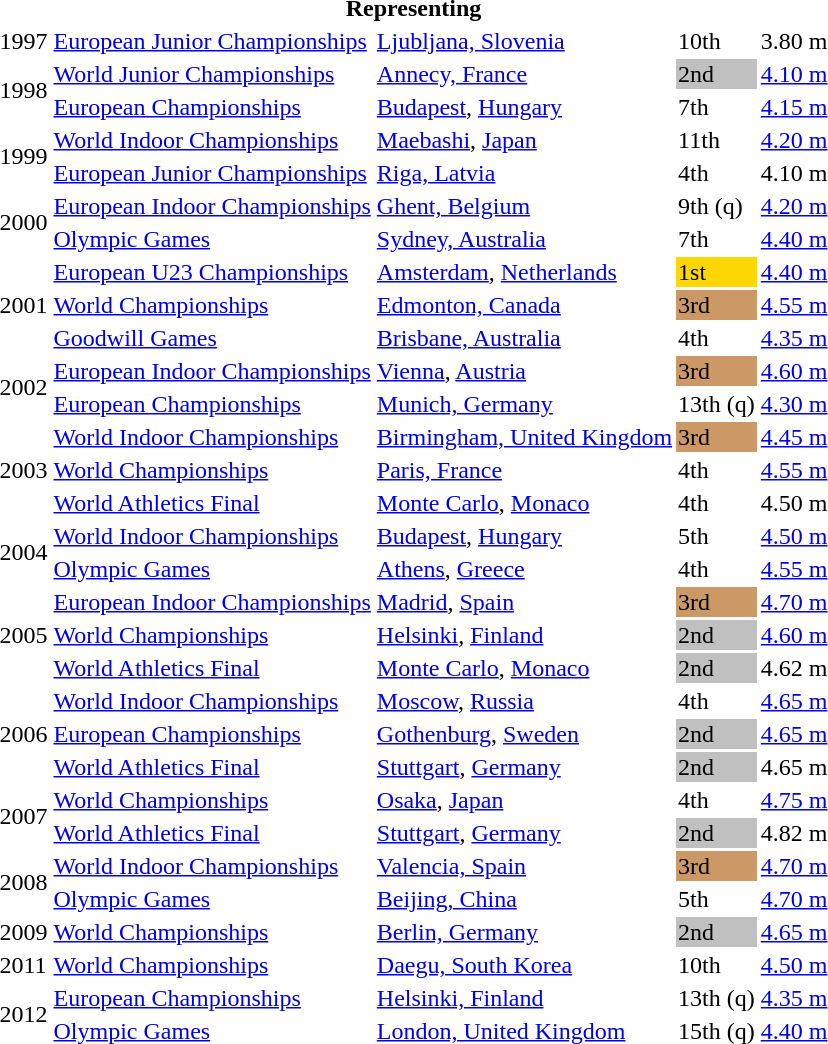<table>
<tr>
<th colspan="5">Representing </th>
</tr>
<tr>
<td>1997</td>
<td><a href='#'>European Junior Championships</a></td>
<td><a href='#'>Ljubljana, Slovenia</a></td>
<td>10th</td>
<td>3.80 m</td>
</tr>
<tr>
<td rowspan=2>1998</td>
<td><a href='#'>World Junior Championships</a></td>
<td><a href='#'>Annecy, France</a></td>
<td bgcolor="silver">2nd</td>
<td><a href='#'>4.10 m</a></td>
</tr>
<tr>
<td><a href='#'>European Championships</a></td>
<td><a href='#'>Budapest</a>, <a href='#'>Hungary</a></td>
<td>7th</td>
<td><a href='#'>4.15 m</a></td>
</tr>
<tr>
<td rowspan=2>1999</td>
<td><a href='#'>World Indoor Championships</a></td>
<td><a href='#'>Maebashi</a>, <a href='#'>Japan</a></td>
<td>11th</td>
<td><a href='#'>4.20 m</a></td>
</tr>
<tr>
<td><a href='#'>European Junior Championships</a></td>
<td><a href='#'>Riga, Latvia</a></td>
<td>4th</td>
<td>4.10 m</td>
</tr>
<tr>
<td rowspan=2>2000</td>
<td><a href='#'>European Indoor Championships</a></td>
<td><a href='#'>Ghent, Belgium</a></td>
<td>9th (q)</td>
<td><a href='#'>4.20 m</a></td>
</tr>
<tr>
<td><a href='#'>Olympic Games</a></td>
<td><a href='#'>Sydney, Australia</a></td>
<td>7th</td>
<td><a href='#'>4.40 m</a></td>
</tr>
<tr>
<td rowspan=3>2001</td>
<td><a href='#'>European U23 Championships</a></td>
<td><a href='#'>Amsterdam</a>, <a href='#'>Netherlands</a></td>
<td bgcolor="gold">1st</td>
<td><a href='#'>4.40 m</a></td>
</tr>
<tr>
<td><a href='#'>World Championships</a></td>
<td><a href='#'>Edmonton, Canada</a></td>
<td bgcolor=CC9966>3rd</td>
<td><a href='#'>4.55 m</a></td>
</tr>
<tr>
<td><a href='#'>Goodwill Games</a></td>
<td><a href='#'>Brisbane, Australia</a></td>
<td>4th</td>
<td><a href='#'>4.35 m</a></td>
</tr>
<tr>
<td rowspan=2>2002</td>
<td><a href='#'>European Indoor Championships</a></td>
<td><a href='#'>Vienna</a>, <a href='#'>Austria</a></td>
<td bgcolor=CC9966>3rd</td>
<td><a href='#'>4.60 m</a></td>
</tr>
<tr>
<td><a href='#'>European Championships</a></td>
<td><a href='#'>Munich, Germany</a></td>
<td>13th (q)</td>
<td><a href='#'>4.30 m</a></td>
</tr>
<tr>
<td rowspan=3>2003</td>
<td><a href='#'>World Indoor Championships</a></td>
<td><a href='#'>Birmingham, United Kingdom</a></td>
<td bgcolor=CC9966>3rd</td>
<td><a href='#'>4.45 m</a></td>
</tr>
<tr>
<td><a href='#'>World Championships</a></td>
<td><a href='#'>Paris, France</a></td>
<td>4th</td>
<td><a href='#'>4.55 m</a></td>
</tr>
<tr>
<td><a href='#'>World Athletics Final</a></td>
<td><a href='#'>Monte Carlo</a>, <a href='#'>Monaco</a></td>
<td>4th</td>
<td>4.50 m</td>
</tr>
<tr>
<td rowspan=2>2004</td>
<td><a href='#'>World Indoor Championships</a></td>
<td><a href='#'>Budapest</a>, <a href='#'>Hungary</a></td>
<td>5th</td>
<td><a href='#'>4.50 m</a></td>
</tr>
<tr>
<td><a href='#'>Olympic Games</a></td>
<td><a href='#'>Athens</a>, <a href='#'>Greece</a></td>
<td>4th</td>
<td><a href='#'>4.55 m</a></td>
</tr>
<tr>
<td rowspan=3>2005</td>
<td><a href='#'>European Indoor Championships</a></td>
<td><a href='#'>Madrid</a>, <a href='#'>Spain</a></td>
<td bgcolor=CC9966>3rd</td>
<td><a href='#'>4.70 m</a></td>
</tr>
<tr>
<td><a href='#'>World Championships</a></td>
<td><a href='#'>Helsinki</a>, <a href='#'>Finland</a></td>
<td bgcolor="silver">2nd</td>
<td><a href='#'>4.60 m</a></td>
</tr>
<tr>
<td><a href='#'>World Athletics Final</a></td>
<td><a href='#'>Monte Carlo</a>, <a href='#'>Monaco</a></td>
<td bgcolor="silver">2nd</td>
<td>4.62 m</td>
</tr>
<tr>
<td rowspan=3>2006</td>
<td><a href='#'>World Indoor Championships</a></td>
<td><a href='#'>Moscow</a>, <a href='#'>Russia</a></td>
<td>4th</td>
<td><a href='#'>4.65 m</a></td>
</tr>
<tr>
<td><a href='#'>European Championships</a></td>
<td><a href='#'>Gothenburg</a>, <a href='#'>Sweden</a></td>
<td bgcolor="silver">2nd</td>
<td><a href='#'>4.65 m</a></td>
</tr>
<tr>
<td><a href='#'>World Athletics Final</a></td>
<td><a href='#'>Stuttgart</a>, <a href='#'>Germany</a></td>
<td bgcolor="silver">2nd</td>
<td>4.65 m</td>
</tr>
<tr>
<td rowspan=2>2007</td>
<td><a href='#'>World Championships</a></td>
<td><a href='#'>Osaka</a>, <a href='#'>Japan</a></td>
<td>4th</td>
<td><a href='#'>4.75 m</a></td>
</tr>
<tr>
<td><a href='#'>World Athletics Final</a></td>
<td><a href='#'>Stuttgart</a>, <a href='#'>Germany</a></td>
<td bgcolor="silver">2nd</td>
<td>4.82 m</td>
</tr>
<tr>
<td rowspan=2>2008</td>
<td><a href='#'>World Indoor Championships</a></td>
<td><a href='#'>Valencia, Spain</a></td>
<td bgcolor=CC9966>3rd</td>
<td><a href='#'>4.70 m</a></td>
</tr>
<tr>
<td><a href='#'>Olympic Games</a></td>
<td><a href='#'>Beijing, China</a></td>
<td>5th</td>
<td><a href='#'>4.70 m</a></td>
</tr>
<tr>
<td>2009</td>
<td><a href='#'>World Championships</a></td>
<td><a href='#'>Berlin, Germany</a></td>
<td bgcolor="silver">2nd</td>
<td><a href='#'>4.65 m</a></td>
</tr>
<tr>
<td>2011</td>
<td><a href='#'>World Championships</a></td>
<td><a href='#'>Daegu, South Korea</a></td>
<td>10th</td>
<td><a href='#'>4.50 m</a></td>
</tr>
<tr>
<td rowspan=2>2012</td>
<td><a href='#'>European Championships</a></td>
<td><a href='#'>Helsinki, Finland</a></td>
<td>13th (q)</td>
<td><a href='#'>4.35 m</a></td>
</tr>
<tr>
<td><a href='#'>Olympic Games</a></td>
<td><a href='#'>London, United Kingdom</a></td>
<td>15th (q)</td>
<td><a href='#'>4.40 m</a></td>
</tr>
</table>
